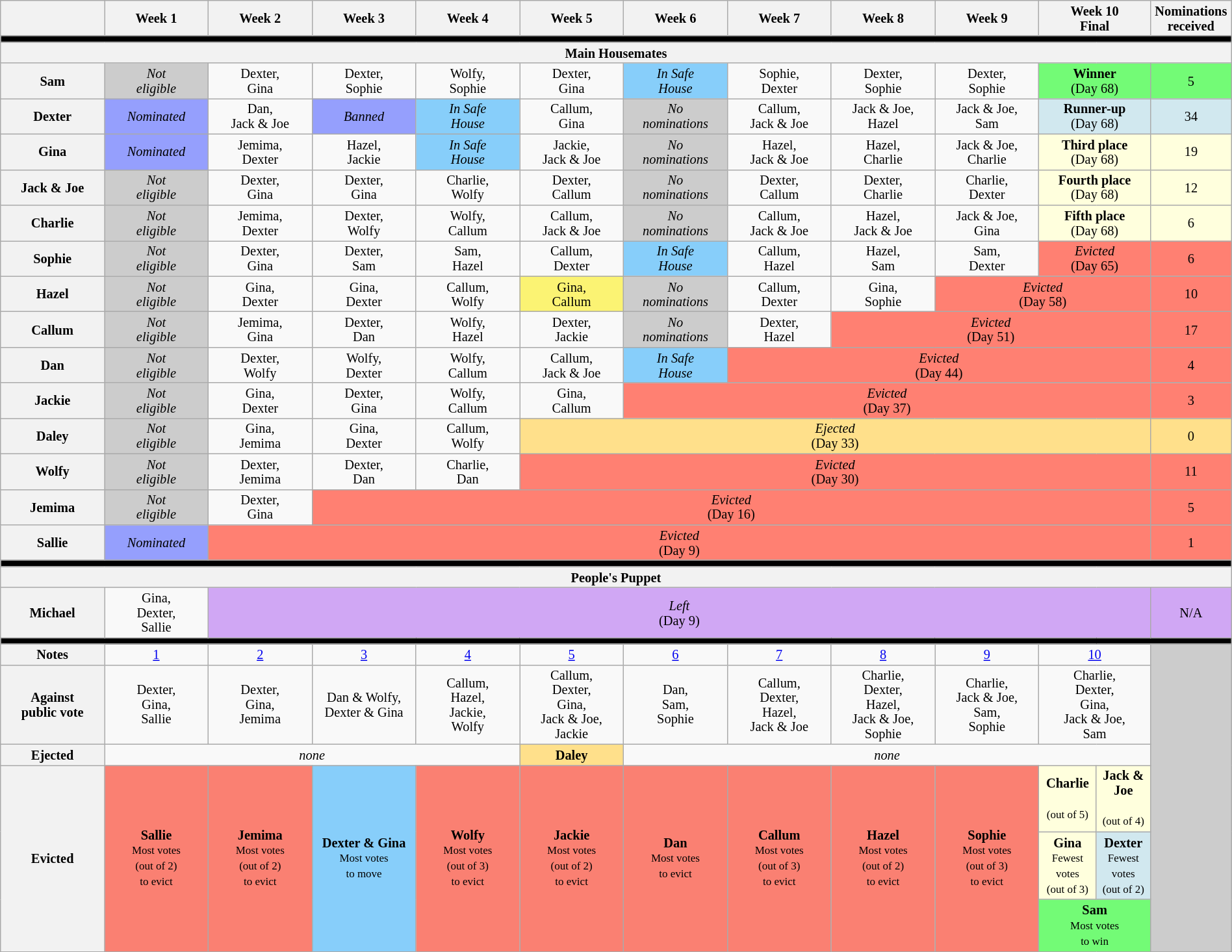<table class="wikitable nowrap" style="text-align:center; width:100%; font-size:85%; line-height:15px;">
<tr>
<th style="width:7%"></th>
<th style="width:7%">Week 1</th>
<th style="width:7%">Week 2</th>
<th style="width:7%">Week 3</th>
<th style="width:7%">Week 4</th>
<th style="width:7%">Week 5</th>
<th style="width:7%">Week 6</th>
<th style="width:7%">Week 7</th>
<th style="width:7%">Week 8</th>
<th style="width:7%">Week 9</th>
<th style="width:7%" colspan="2">Week 10<br>Final</th>
<th style="width:1%">Nominations<br>received</th>
</tr>
<tr>
<th style="background:#000" colspan="13"></th>
</tr>
<tr>
<th style="text-align:center" colspan="13">Main Housemates</th>
</tr>
<tr>
<th>Sam</th>
<td style="background:#ccc"><em>Not<br>eligible</em></td>
<td>Dexter,<br>Gina</td>
<td>Dexter,<br>Sophie</td>
<td>Wolfy,<br>Sophie</td>
<td>Dexter,<br>Gina</td>
<td style="background:#87CEFA"><em>In Safe<br>House</em></td>
<td>Sophie,<br>Dexter</td>
<td>Dexter,<br>Sophie</td>
<td>Dexter,<br>Sophie</td>
<td colspan="2" style="background:#73FB76"><strong>Winner</strong><br>(Day 68)</td>
<td style="background:#73FB76">5</td>
</tr>
<tr>
<th>Dexter</th>
<td style="background:#959ffd"><em>Nominated</em></td>
<td>Dan,<br>Jack & Joe</td>
<td style="background:#959ffd"><em>Banned</em></td>
<td style="background:#87CEFA"><em>In Safe<br>House</em></td>
<td>Callum,<br>Gina</td>
<td style="background:#ccc"><em>No<br>nominations</em></td>
<td>Callum,<br>Jack & Joe</td>
<td>Jack & Joe,<br>Hazel</td>
<td>Jack & Joe,<br>Sam</td>
<td colspan="2" style="background:#D1E8EF"><strong>Runner-up</strong><br>(Day 68)</td>
<td style="background:#D1E8EF">34</td>
</tr>
<tr>
<th>Gina</th>
<td style="background:#959ffd"><em>Nominated</em></td>
<td>Jemima,<br>Dexter</td>
<td>Hazel,<br>Jackie</td>
<td style="background:#87CEFA"><em>In Safe<br>House</em></td>
<td>Jackie,<br>Jack & Joe</td>
<td style="background:#ccc"><em>No<br>nominations</em></td>
<td>Hazel,<br>Jack & Joe</td>
<td>Hazel,<br>Charlie</td>
<td>Jack & Joe,<br>Charlie</td>
<td colspan="2" style="background:#ffffdd"><strong>Third place</strong><br>(Day 68)</td>
<td style="background:#ffffdd">19</td>
</tr>
<tr>
<th>Jack & Joe</th>
<td style="background:#ccc"><em>Not<br>eligible</em></td>
<td>Dexter,<br>Gina</td>
<td>Dexter,<br>Gina</td>
<td>Charlie,<br>Wolfy</td>
<td>Dexter,<br>Callum</td>
<td style="background:#ccc"><em>No<br>nominations</em></td>
<td>Dexter,<br>Callum</td>
<td>Dexter,<br>Charlie</td>
<td>Charlie,<br>Dexter</td>
<td colspan="2" style="background:#ffffdd"><strong>Fourth place</strong><br>(Day 68)</td>
<td style="background:#ffffdd">12</td>
</tr>
<tr>
<th>Charlie</th>
<td style="background:#ccc"><em>Not<br>eligible</em></td>
<td>Jemima,<br>Dexter</td>
<td>Dexter,<br>Wolfy</td>
<td>Wolfy,<br>Callum</td>
<td>Callum,<br>Jack & Joe</td>
<td style="background:#ccc"><em>No<br>nominations</em></td>
<td>Callum,<br>Jack & Joe</td>
<td>Hazel,<br>Jack & Joe</td>
<td>Jack & Joe,<br>Gina</td>
<td colspan="2" style="background:#ffffdd"><strong>Fifth place</strong><br>(Day 68)</td>
<td style="background:#ffffdd">6</td>
</tr>
<tr>
<th>Sophie</th>
<td style="background:#ccc"><em>Not<br>eligible</em></td>
<td>Dexter,<br>Gina</td>
<td>Dexter,<br>Sam</td>
<td>Sam,<br>Hazel</td>
<td>Callum,<br>Dexter</td>
<td style="background:#87CEFA"><em>In Safe<br>House</em></td>
<td>Callum,<br>Hazel</td>
<td>Hazel,<br>Sam</td>
<td>Sam,<br>Dexter</td>
<td colspan="2" style="background:#FF8072"><em>Evicted</em><br>(Day 65)</td>
<td style="background:#FF8072">6</td>
</tr>
<tr>
<th>Hazel</th>
<td style="background:#ccc"><em>Not<br>eligible</em></td>
<td>Gina,<br>Dexter</td>
<td>Gina,<br>Dexter</td>
<td>Callum,<br>Wolfy</td>
<td style="background:#FBF373">Gina,<br>Callum</td>
<td style="background:#ccc"><em>No<br>nominations</em></td>
<td>Callum,<br>Dexter</td>
<td>Gina,<br>Sophie</td>
<td colspan="3" style="background:#FF8072"><em>Evicted</em><br>(Day 58)</td>
<td style="background:#FF8072">10</td>
</tr>
<tr>
<th>Callum</th>
<td style="background:#ccc"><em>Not<br>eligible</em></td>
<td>Jemima,<br>Gina</td>
<td>Dexter,<br>Dan</td>
<td>Wolfy,<br>Hazel</td>
<td>Dexter,<br>Jackie</td>
<td style="background:#ccc"><em>No<br>nominations</em></td>
<td>Dexter,<br>Hazel</td>
<td colspan="4" style="background:#FF8072"><em>Evicted</em><br>(Day 51)</td>
<td style="background:#FF8072">17</td>
</tr>
<tr>
<th>Dan</th>
<td style="background:#ccc"><em>Not<br>eligible</em></td>
<td>Dexter,<br>Wolfy</td>
<td>Wolfy,<br>Dexter</td>
<td>Wolfy,<br>Callum</td>
<td>Callum,<br>Jack & Joe</td>
<td style="background:#87CEFA"><em>In Safe<br>House</em></td>
<td colspan="5" style="background:#FF8072"><em>Evicted</em><br>(Day 44)</td>
<td style="background:#FF8072">4</td>
</tr>
<tr>
<th>Jackie</th>
<td style="background:#ccc"><em>Not<br>eligible</em></td>
<td>Gina,<br>Dexter</td>
<td>Dexter,<br>Gina</td>
<td>Wolfy,<br>Callum</td>
<td>Gina,<br>Callum</td>
<td colspan="6" style="background:#FF8072"><em>Evicted</em><br>(Day 37)</td>
<td style="background:#FF8072">3</td>
</tr>
<tr>
<th>Daley</th>
<td style="background:#ccc"><em>Not<br>eligible</em></td>
<td>Gina,<br>Jemima</td>
<td>Gina,<br>Dexter</td>
<td>Callum,<br>Wolfy</td>
<td colspan="7" style="background:#FFE08B"><em>Ejected</em><br>(Day 33)</td>
<td style="background:#FFE08B">0</td>
</tr>
<tr>
<th>Wolfy</th>
<td style="background:#ccc"><em>Not<br>eligible</em></td>
<td>Dexter,<br>Jemima</td>
<td>Dexter,<br>Dan</td>
<td>Charlie,<br>Dan</td>
<td colspan="7" style="background:#FF8072"><em>Evicted</em><br>(Day 30)</td>
<td style="background:#FF8072">11</td>
</tr>
<tr>
<th>Jemima</th>
<td style="background:#ccc"><em>Not<br>eligible</em></td>
<td>Dexter,<br>Gina</td>
<td colspan="9" style="background:#FF8072"><em>Evicted</em><br>(Day 16)</td>
<td style="background:#FF8072">5</td>
</tr>
<tr>
<th>Sallie</th>
<td style="background:#959ffd"><em>Nominated</em></td>
<td colspan="10" style="background:#FF8072"><em>Evicted</em><br>(Day 9)</td>
<td style="background:#FF8072">1</td>
</tr>
<tr>
<th style="background:#000" colspan="13"></th>
</tr>
<tr>
<th style="text-align:center" colspan="13">People's Puppet</th>
</tr>
<tr>
<th>Michael</th>
<td>Gina,<br>Dexter,<br>Sallie</td>
<td colspan="10" style="background:#D0A7F4"><em>Left</em><br>(Day 9)</td>
<td style="background:#D0A7F4">N/A</td>
</tr>
<tr>
<th style="background:#000" colspan="13"></th>
</tr>
<tr>
<th>Notes</th>
<td><a href='#'>1</a></td>
<td><a href='#'>2</a></td>
<td><a href='#'>3</a></td>
<td><a href='#'>4</a></td>
<td><a href='#'>5</a></td>
<td><a href='#'>6</a></td>
<td><a href='#'>7</a></td>
<td><a href='#'>8</a></td>
<td><a href='#'>9</a></td>
<td colspan=2><a href='#'>10</a></td>
<td rowspan="6" style="background:#ccc;"></td>
</tr>
<tr>
<th>Against<br>public vote</th>
<td>Dexter,<br>Gina,<br>Sallie</td>
<td>Dexter,<br>Gina,<br>Jemima</td>
<td>Dan & Wolfy,<br>Dexter & Gina</td>
<td>Callum,<br>Hazel,<br>Jackie,<br>Wolfy</td>
<td>Callum,<br>Dexter,<br>Gina,<br>Jack & Joe,<br>Jackie</td>
<td>Dan,<br>Sam,<br>Sophie</td>
<td>Callum,<br>Dexter,<br>Hazel,<br>Jack & Joe</td>
<td>Charlie,<br>Dexter,<br>Hazel,<br>Jack & Joe,<br>Sophie</td>
<td>Charlie,<br>Jack & Joe,<br>Sam,<br>Sophie</td>
<td colspan=2>Charlie,<br>Dexter,<br>Gina,<br>Jack & Joe,<br>Sam</td>
</tr>
<tr>
<th>Ejected</th>
<td colspan="4"><em>none</em></td>
<td style="background:#FFE08B"><strong>Daley</strong></td>
<td colspan="6"><em>none</em></td>
</tr>
<tr>
<th rowspan="3">Evicted</th>
<td rowspan="3" style="background:#fa8072"><strong>Sallie</strong><br><small>Most votes<br>(out of 2)<br>to evict</small></td>
<td rowspan="3" style="background:#fa8072"><strong>Jemima</strong><br><small>Most votes<br>(out of 2)<br>to evict</small></td>
<td rowspan="3" style="background:#87CEFA"><strong>Dexter & Gina</strong><br><small>Most votes<br>to move</small></td>
<td rowspan="3" style="background:#fa8072"><strong>Wolfy</strong><br><small>Most votes<br>(out of 3)<br>to evict</small></td>
<td rowspan="3" style="background:#fa8072"><strong>Jackie</strong><br><small>Most votes<br>(out of 2)<br>to evict</small></td>
<td rowspan="3" style="background:#fa8072"><strong>Dan</strong><br><small>Most votes<br>to evict</small></td>
<td rowspan="3" style="background:#fa8072"><strong>Callum</strong><br><small>Most votes<br>(out of 3)<br>to evict</small></td>
<td rowspan="3" style="background:#fa8072"><strong>Hazel</strong><br><small>Most votes<br>(out of 2)<br>to evict</small></td>
<td rowspan="3" style="background:#fa8072"><strong>Sophie</strong><br><small>Most votes<br>(out of 3)<br>to evict</small></td>
<td style="background:#ffffdd"><strong>Charlie</strong><br><small><br>(out of 5)</small></td>
<td style="background:#ffffdd"><strong>Jack & Joe</strong><br><small><br>(out of 4)</small></td>
</tr>
<tr>
<td style="background:#ffffdd"><strong>Gina</strong><br><small>Fewest votes<br>(out of 3)</small></td>
<td style="background:#D1E8EF"><strong>Dexter</strong><br><small>Fewest votes<br>(out of 2)</small></td>
</tr>
<tr>
<td style="background:#73FB76" colspan="2"><strong>Sam</strong><br><small>Most votes<br>to win</small></td>
</tr>
</table>
